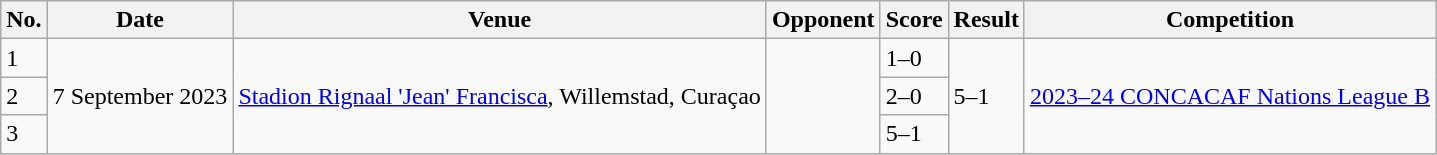<table class="wikitable">
<tr>
<th>No.</th>
<th>Date</th>
<th>Venue</th>
<th>Opponent</th>
<th>Score</th>
<th>Result</th>
<th>Competition</th>
</tr>
<tr>
<td>1</td>
<td rowspan="3">7 September 2023</td>
<td rowspan="3"><a href='#'>Stadion Rignaal 'Jean' Francisca</a>, Willemstad, Curaçao</td>
<td rowspan="3"></td>
<td>1–0</td>
<td rowspan="3">5–1</td>
<td rowspan="3"><a href='#'>2023–24 CONCACAF Nations League B</a></td>
</tr>
<tr>
<td>2</td>
<td>2–0</td>
</tr>
<tr>
<td>3</td>
<td>5–1</td>
</tr>
</table>
